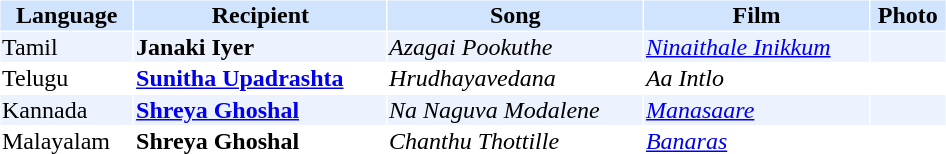<table cellspacing="1" cellpadding="1" border="0" style="width:50%;">
<tr style="background:#d1e4fd;">
<th>Language</th>
<th>Recipient</th>
<th>Song</th>
<th>Film</th>
<th>Photo</th>
</tr>
<tr style="background:#edf3fe;">
<td>Tamil</td>
<td><strong>Janaki Iyer</strong></td>
<td><em>Azagai Pookuthe</em></td>
<td><em><a href='#'>Ninaithale Inikkum</a></em></td>
<td></td>
</tr>
<tr>
<td>Telugu</td>
<td><strong><a href='#'>Sunitha Upadrashta</a></strong></td>
<td><em>Hrudhayavedana</em></td>
<td><em>Aa Intlo</em></td>
<td></td>
</tr>
<tr style="background:#edf3fe;">
<td>Kannada</td>
<td><strong><a href='#'>Shreya Ghoshal</a></strong></td>
<td><em>Na Naguva Modalene</em></td>
<td><em><a href='#'>Manasaare</a></em></td>
<td></td>
</tr>
<tr>
<td>Malayalam</td>
<td><strong>Shreya Ghoshal</strong></td>
<td><em>Chanthu Thottille</em></td>
<td><em><a href='#'>Banaras</a></em></td>
<td></td>
</tr>
</table>
